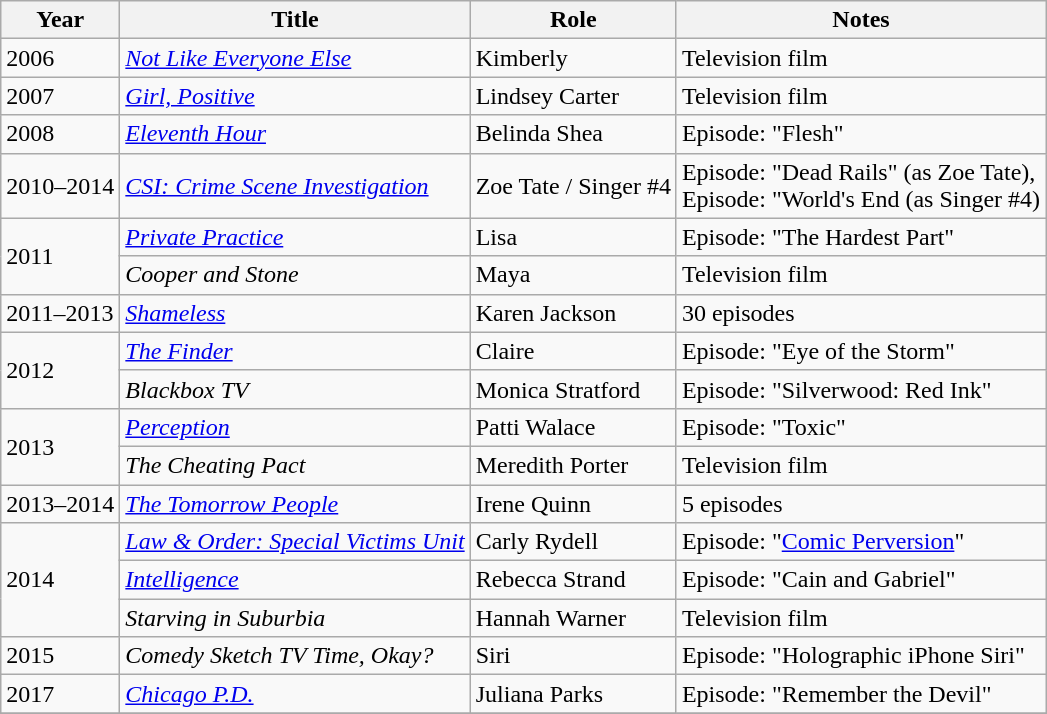<table class="wikitable sortable">
<tr>
<th>Year</th>
<th>Title</th>
<th>Role</th>
<th class="unsortable">Notes</th>
</tr>
<tr>
<td>2006</td>
<td><em><a href='#'>Not Like Everyone Else</a></em></td>
<td>Kimberly</td>
<td>Television film</td>
</tr>
<tr>
<td>2007</td>
<td><em><a href='#'>Girl, Positive</a></em></td>
<td>Lindsey Carter</td>
<td>Television film</td>
</tr>
<tr>
<td>2008</td>
<td><em><a href='#'>Eleventh Hour</a></em></td>
<td>Belinda Shea</td>
<td>Episode: "Flesh"</td>
</tr>
<tr>
<td>2010–2014</td>
<td><em><a href='#'>CSI: Crime Scene Investigation</a></em></td>
<td>Zoe Tate / Singer #4</td>
<td>Episode: "Dead Rails" (as Zoe Tate),<br>Episode: "World's End (as Singer #4)</td>
</tr>
<tr>
<td rowspan="2">2011</td>
<td><em><a href='#'>Private Practice</a></em></td>
<td>Lisa</td>
<td>Episode: "The Hardest Part"</td>
</tr>
<tr>
<td><em>Cooper and Stone</em></td>
<td>Maya</td>
<td>Television film</td>
</tr>
<tr>
<td>2011–2013</td>
<td><em><a href='#'>Shameless</a></em></td>
<td>Karen Jackson</td>
<td>30 episodes</td>
</tr>
<tr>
<td rowspan="2">2012</td>
<td><em><a href='#'>The Finder</a></em></td>
<td>Claire</td>
<td>Episode: "Eye of the Storm"</td>
</tr>
<tr>
<td><em>Blackbox TV</em></td>
<td>Monica Stratford</td>
<td>Episode: "Silverwood: Red Ink"</td>
</tr>
<tr>
<td rowspan="2">2013</td>
<td><em><a href='#'>Perception</a></em></td>
<td>Patti Walace</td>
<td>Episode: "Toxic"</td>
</tr>
<tr>
<td><em>The Cheating Pact</em></td>
<td>Meredith Porter</td>
<td>Television film</td>
</tr>
<tr>
<td>2013–2014</td>
<td><em><a href='#'>The Tomorrow People</a></em></td>
<td>Irene Quinn</td>
<td>5 episodes</td>
</tr>
<tr>
<td rowspan="3">2014</td>
<td><em><a href='#'>Law & Order: Special Victims Unit</a></em></td>
<td>Carly Rydell</td>
<td>Episode: "<a href='#'>Comic Perversion</a>"</td>
</tr>
<tr>
<td><em><a href='#'>Intelligence</a></em></td>
<td>Rebecca Strand</td>
<td>Episode: "Cain and Gabriel"</td>
</tr>
<tr>
<td><em>Starving in Suburbia</em></td>
<td>Hannah Warner</td>
<td>Television film</td>
</tr>
<tr>
<td>2015</td>
<td><em>Comedy Sketch TV Time, Okay?</em></td>
<td>Siri</td>
<td>Episode: "Holographic iPhone Siri"</td>
</tr>
<tr>
<td>2017</td>
<td><em><a href='#'>Chicago P.D.</a></em></td>
<td>Juliana Parks</td>
<td>Episode: "Remember the Devil"</td>
</tr>
<tr>
</tr>
</table>
